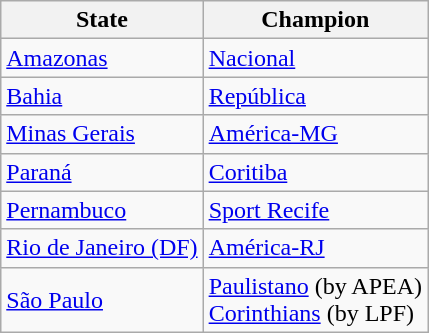<table class="wikitable">
<tr>
<th>State</th>
<th>Champion</th>
</tr>
<tr>
<td><a href='#'>Amazonas</a></td>
<td><a href='#'>Nacional</a></td>
</tr>
<tr>
<td><a href='#'>Bahia</a></td>
<td><a href='#'>República</a></td>
</tr>
<tr>
<td><a href='#'>Minas Gerais</a></td>
<td><a href='#'>América-MG</a></td>
</tr>
<tr>
<td><a href='#'>Paraná</a></td>
<td><a href='#'>Coritiba</a></td>
</tr>
<tr>
<td><a href='#'>Pernambuco</a></td>
<td><a href='#'>Sport Recife</a></td>
</tr>
<tr>
<td><a href='#'>Rio de Janeiro (DF)</a></td>
<td><a href='#'>América-RJ</a></td>
</tr>
<tr>
<td><a href='#'>São Paulo</a></td>
<td><a href='#'>Paulistano</a> (by APEA)<br><a href='#'>Corinthians</a> (by LPF)</td>
</tr>
</table>
